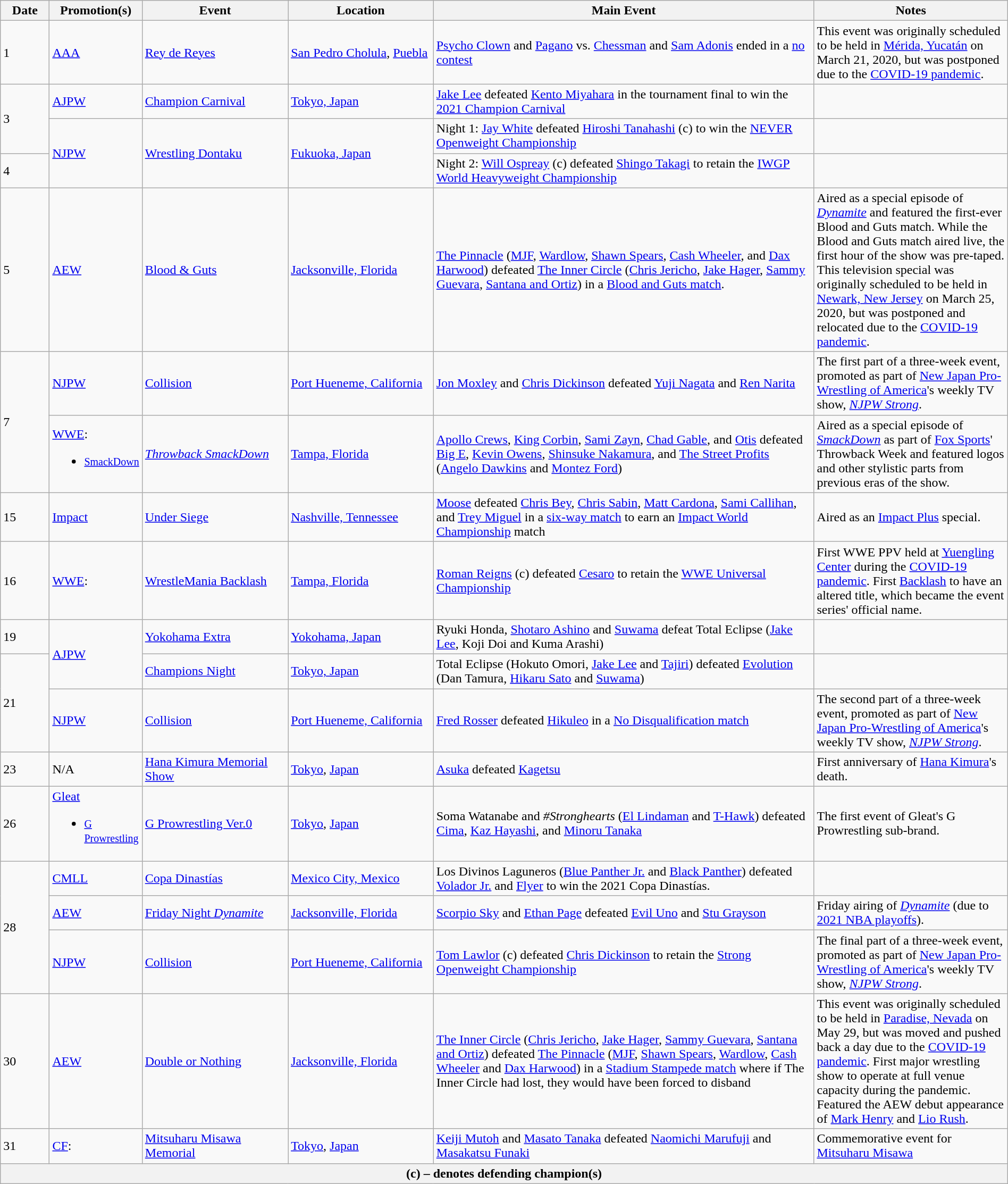<table class="wikitable" style="width:100%;">
<tr>
<th style="width:5%;">Date</th>
<th style="width:5%;">Promotion(s)</th>
<th style="width:15%;">Event</th>
<th style="width:15%;">Location</th>
<th style="width:40%;">Main Event</th>
<th style="width:20%;">Notes</th>
</tr>
<tr>
<td>1</td>
<td><a href='#'>AAA</a></td>
<td><a href='#'>Rey de Reyes</a></td>
<td><a href='#'>San Pedro Cholula</a>, <a href='#'>Puebla</a></td>
<td><a href='#'>Psycho Clown</a> and <a href='#'>Pagano</a> vs. <a href='#'>Chessman</a> and <a href='#'>Sam Adonis</a> ended in a <a href='#'>no contest</a></td>
<td>This event was originally scheduled to be held in <a href='#'>Mérida, Yucatán</a> on March 21, 2020, but was postponed due to the <a href='#'>COVID-19 pandemic</a>.</td>
</tr>
<tr>
<td rowspan=2>3</td>
<td><a href='#'>AJPW</a></td>
<td><a href='#'>Champion Carnival</a></td>
<td><a href='#'>Tokyo, Japan</a></td>
<td><a href='#'>Jake Lee</a> defeated <a href='#'>Kento Miyahara</a> in the tournament final to win the <a href='#'>2021 Champion Carnival</a></td>
<td></td>
</tr>
<tr>
<td rowspan=2><a href='#'>NJPW</a></td>
<td rowspan=2><a href='#'>Wrestling Dontaku</a></td>
<td rowspan=2><a href='#'>Fukuoka, Japan</a></td>
<td>Night 1: <a href='#'>Jay White</a> defeated <a href='#'>Hiroshi Tanahashi</a> (c) to win the <a href='#'>NEVER Openweight Championship</a></td>
<td></td>
</tr>
<tr>
<td>4</td>
<td>Night 2: <a href='#'>Will Ospreay</a> (c) defeated <a href='#'>Shingo Takagi</a> to retain the <a href='#'>IWGP World Heavyweight Championship</a></td>
<td></td>
</tr>
<tr>
<td>5</td>
<td><a href='#'>AEW</a></td>
<td><a href='#'>Blood & Guts</a></td>
<td><a href='#'>Jacksonville, Florida</a></td>
<td><a href='#'>The Pinnacle</a> (<a href='#'>MJF</a>, <a href='#'>Wardlow</a>, <a href='#'>Shawn Spears</a>, <a href='#'>Cash Wheeler</a>, and <a href='#'>Dax Harwood</a>) defeated <a href='#'>The Inner Circle</a> (<a href='#'>Chris Jericho</a>, <a href='#'>Jake Hager</a>, <a href='#'>Sammy Guevara</a>, <a href='#'>Santana and Ortiz</a>)  in a <a href='#'>Blood and Guts match</a>.</td>
<td>Aired as a special episode of <em><a href='#'>Dynamite</a></em> and featured the first-ever Blood and Guts match. While the Blood and Guts match aired live, the first hour of the show was pre-taped. This television special was originally scheduled to be held in <a href='#'>Newark, New Jersey</a> on March 25, 2020, but was postponed and relocated due to the <a href='#'>COVID-19 pandemic</a>.</td>
</tr>
<tr>
<td rowspan=2>7</td>
<td><a href='#'>NJPW</a></td>
<td><a href='#'>Collision</a><br></td>
<td><a href='#'>Port Hueneme, California</a></td>
<td><a href='#'>Jon Moxley</a> and <a href='#'>Chris Dickinson</a> defeated <a href='#'>Yuji Nagata</a> and <a href='#'>Ren Narita</a></td>
<td>The first part of a three-week event, promoted as part of <a href='#'>New Japan Pro-Wrestling of America</a>'s weekly TV show, <em><a href='#'>NJPW Strong</a></em>.</td>
</tr>
<tr>
<td><a href='#'>WWE</a>:<br><ul><li><small><a href='#'>SmackDown</a></small></li></ul></td>
<td><em><a href='#'>Throwback SmackDown</a></em></td>
<td><a href='#'>Tampa, Florida</a></td>
<td><a href='#'>Apollo Crews</a>, <a href='#'>King Corbin</a>, <a href='#'>Sami Zayn</a>, <a href='#'>Chad Gable</a>, and <a href='#'>Otis</a> defeated <a href='#'>Big E</a>, <a href='#'>Kevin Owens</a>, <a href='#'>Shinsuke Nakamura</a>, and <a href='#'>The Street Profits</a> (<a href='#'>Angelo Dawkins</a> and <a href='#'>Montez Ford</a>)</td>
<td>Aired as a special episode of <em><a href='#'>SmackDown</a></em> as part of <a href='#'>Fox Sports</a>' Throwback Week and featured logos and other stylistic parts from previous eras of the show.</td>
</tr>
<tr>
<td>15</td>
<td><a href='#'>Impact</a></td>
<td><a href='#'>Under Siege</a></td>
<td><a href='#'>Nashville, Tennessee</a></td>
<td><a href='#'>Moose</a> defeated <a href='#'>Chris Bey</a>, <a href='#'>Chris Sabin</a>, <a href='#'>Matt Cardona</a>, <a href='#'>Sami Callihan</a>, and <a href='#'>Trey Miguel</a> in a <a href='#'>six-way match</a> to earn an <a href='#'>Impact World Championship</a> match</td>
<td>Aired as an <a href='#'>Impact Plus</a> special.</td>
</tr>
<tr>
<td>16</td>
<td><a href='#'>WWE</a>:</td>
<td><a href='#'>WrestleMania Backlash</a></td>
<td><a href='#'>Tampa, Florida</a></td>
<td><a href='#'>Roman Reigns</a> (c) defeated <a href='#'>Cesaro</a> to retain the <a href='#'>WWE Universal Championship</a></td>
<td>First WWE PPV held at <a href='#'>Yuengling Center</a> during the <a href='#'>COVID-19 pandemic</a>. First <a href='#'>Backlash</a> to have an altered title, which became the event series' official name.</td>
</tr>
<tr>
<td>19</td>
<td rowspan="2"><a href='#'>AJPW</a></td>
<td><a href='#'>Yokohama Extra</a></td>
<td><a href='#'>Yokohama, Japan</a></td>
<td>Ryuki Honda, <a href='#'>Shotaro Ashino</a> and <a href='#'>Suwama</a> defeat Total Eclipse (<a href='#'>Jake Lee</a>, Koji Doi and Kuma Arashi)</td>
<td></td>
</tr>
<tr>
<td rowspan="2">21</td>
<td><a href='#'>Champions Night</a></td>
<td><a href='#'>Tokyo, Japan</a></td>
<td>Total Eclipse (Hokuto Omori, <a href='#'>Jake Lee</a> and <a href='#'>Tajiri</a>) defeated <a href='#'>Evolution</a> (Dan Tamura, <a href='#'>Hikaru Sato</a> and <a href='#'>Suwama</a>)</td>
<td></td>
</tr>
<tr>
<td><a href='#'>NJPW</a></td>
<td><a href='#'>Collision</a><br></td>
<td><a href='#'>Port Hueneme, California</a></td>
<td><a href='#'>Fred Rosser</a> defeated <a href='#'>Hikuleo</a> in a <a href='#'>No Disqualification match</a></td>
<td>The second part of a three-week event, promoted as part of <a href='#'>New Japan Pro-Wrestling of America</a>'s weekly TV show, <em><a href='#'>NJPW Strong</a></em>.</td>
</tr>
<tr>
<td>23</td>
<td>N/A</td>
<td><a href='#'>Hana Kimura Memorial Show</a></td>
<td><a href='#'>Tokyo</a>, <a href='#'>Japan</a></td>
<td><a href='#'>Asuka</a> defeated <a href='#'>Kagetsu</a></td>
<td>First anniversary of <a href='#'>Hana Kimura</a>'s death.</td>
</tr>
<tr>
<td>26</td>
<td><a href='#'>Gleat</a><br><ul><li><small><a href='#'>G Prowrestling</a></small></li></ul></td>
<td><a href='#'>G Prowrestling Ver.0</a></td>
<td><a href='#'>Tokyo</a>, <a href='#'>Japan</a></td>
<td>Soma Watanabe and <em>#Stronghearts</em> (<a href='#'>El Lindaman</a> and <a href='#'>T-Hawk</a>) defeated <a href='#'>Cima</a>, <a href='#'>Kaz Hayashi</a>, and <a href='#'>Minoru Tanaka</a></td>
<td>The first event of Gleat's G Prowrestling sub-brand.</td>
</tr>
<tr>
<td rowspan="3">28</td>
<td><a href='#'>CMLL</a></td>
<td><a href='#'>Copa Dinastías</a></td>
<td><a href='#'>Mexico City, Mexico</a></td>
<td>Los Divinos Laguneros (<a href='#'>Blue Panther Jr.</a> and <a href='#'>Black Panther</a>) defeated <a href='#'>Volador Jr.</a> and <a href='#'>Flyer</a> to win the 2021 Copa Dinastías.</td>
<td></td>
</tr>
<tr>
<td><a href='#'>AEW</a></td>
<td><a href='#'>Friday Night <em>Dynamite</em></a><br></td>
<td><a href='#'>Jacksonville, Florida</a></td>
<td><a href='#'>Scorpio Sky</a> and <a href='#'>Ethan Page</a> defeated <a href='#'>Evil Uno</a> and <a href='#'>Stu Grayson</a></td>
<td>Friday airing of <em><a href='#'>Dynamite</a></em> (due to <a href='#'>2021 NBA playoffs</a>).</td>
</tr>
<tr>
<td><a href='#'>NJPW</a></td>
<td><a href='#'>Collision</a><br></td>
<td><a href='#'>Port Hueneme, California</a></td>
<td><a href='#'>Tom Lawlor</a> (c) defeated <a href='#'>Chris Dickinson</a> to retain the <a href='#'>Strong Openweight Championship</a></td>
<td>The final part of a three-week event, promoted as part of <a href='#'>New Japan Pro-Wrestling of America</a>'s weekly TV show, <em><a href='#'>NJPW Strong</a></em>.</td>
</tr>
<tr>
<td>30</td>
<td><a href='#'>AEW</a></td>
<td><a href='#'>Double or Nothing</a></td>
<td><a href='#'>Jacksonville, Florida</a></td>
<td><a href='#'>The Inner Circle</a> (<a href='#'>Chris Jericho</a>, <a href='#'>Jake Hager</a>, <a href='#'>Sammy Guevara</a>, <a href='#'>Santana and Ortiz</a>) defeated <a href='#'>The Pinnacle</a> (<a href='#'>MJF</a>, <a href='#'>Shawn Spears</a>, <a href='#'>Wardlow</a>, <a href='#'>Cash Wheeler</a> and <a href='#'>Dax Harwood</a>) in a <a href='#'>Stadium Stampede match</a> where if The Inner Circle had lost, they would have been forced to disband</td>
<td>This event was originally scheduled to be held in <a href='#'>Paradise, Nevada</a> on May 29, but was moved and pushed back a day due to the <a href='#'>COVID-19 pandemic</a>. First major wrestling show to operate at full venue capacity during the pandemic. Featured the AEW debut appearance of <a href='#'>Mark Henry</a> and <a href='#'>Lio Rush</a>.</td>
</tr>
<tr>
<td>31</td>
<td><a href='#'>CF</a>:</td>
<td><a href='#'>Mitsuharu Misawa Memorial</a></td>
<td><a href='#'>Tokyo</a>, <a href='#'>Japan</a></td>
<td><a href='#'>Keiji Mutoh</a> and <a href='#'>Masato Tanaka</a> defeated <a href='#'>Naomichi Marufuji</a> and <a href='#'>Masakatsu Funaki</a></td>
<td>Commemorative event for <a href='#'>Mitsuharu Misawa</a></td>
</tr>
<tr>
<th colspan="6">(c) – denotes defending champion(s)</th>
</tr>
</table>
